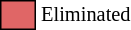<table class="toccolours" style="font-size: 85%; white-space: nowrap;">
<tr>
<td style="background:#E06666; border: 1px solid black;">      </td>
<td>Eliminated</td>
</tr>
</table>
